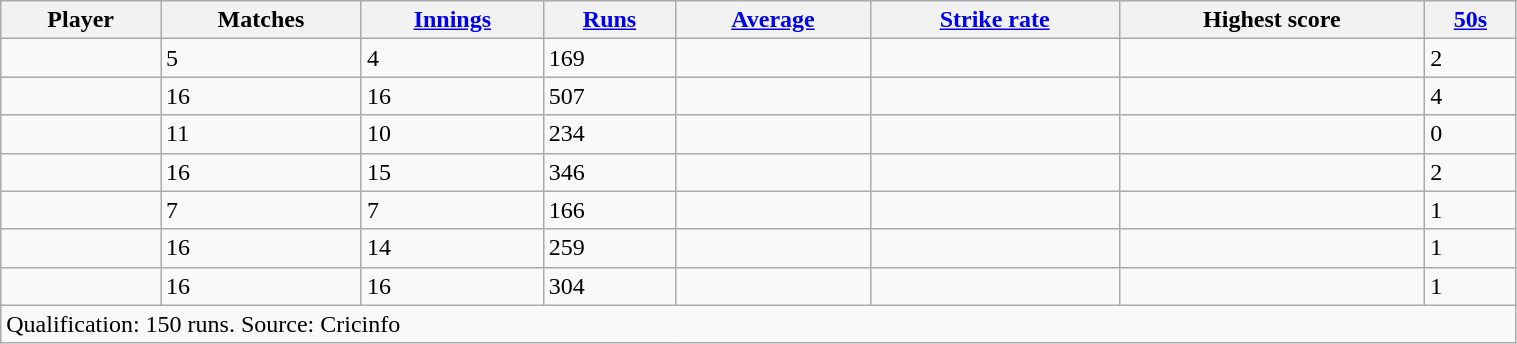<table class="wikitable sortable" style="width:80%;">
<tr>
<th>Player</th>
<th>Matches</th>
<th><a href='#'>Innings</a></th>
<th><a href='#'>Runs</a></th>
<th><a href='#'>Average</a></th>
<th><a href='#'>Strike rate</a></th>
<th>Highest score</th>
<th><a href='#'>50s</a></th>
</tr>
<tr>
<td></td>
<td>5</td>
<td>4</td>
<td>169</td>
<td></td>
<td></td>
<td></td>
<td>2</td>
</tr>
<tr>
<td></td>
<td>16</td>
<td>16</td>
<td>507</td>
<td></td>
<td></td>
<td></td>
<td>4</td>
</tr>
<tr>
<td></td>
<td>11</td>
<td>10</td>
<td>234</td>
<td></td>
<td></td>
<td></td>
<td>0</td>
</tr>
<tr>
<td></td>
<td>16</td>
<td>15</td>
<td>346</td>
<td></td>
<td></td>
<td></td>
<td>2</td>
</tr>
<tr>
<td></td>
<td>7</td>
<td>7</td>
<td>166</td>
<td></td>
<td></td>
<td></td>
<td>1</td>
</tr>
<tr>
<td></td>
<td>16</td>
<td>14</td>
<td>259</td>
<td></td>
<td></td>
<td></td>
<td>1</td>
</tr>
<tr>
<td></td>
<td>16</td>
<td>16</td>
<td>304</td>
<td></td>
<td></td>
<td></td>
<td>1</td>
</tr>
<tr class="unsortable">
<td colspan="8">Qualification: 150 runs.  Source: Cricinfo</td>
</tr>
</table>
